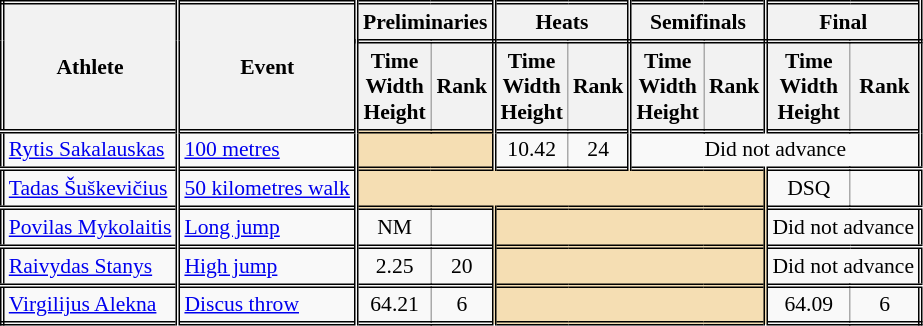<table class=wikitable style="font-size:90%; border: double;">
<tr>
<th rowspan="2" style="border-right:double">Athlete</th>
<th rowspan="2" style="border-right:double">Event</th>
<th colspan="2" style="border-right:double; border-bottom:double;">Preliminaries</th>
<th colspan="2" style="border-right:double; border-bottom:double;">Heats</th>
<th colspan="2" style="border-right:double; border-bottom:double;">Semifinals</th>
<th colspan="2" style="border-right:double; border-bottom:double;">Final</th>
</tr>
<tr>
<th>Time<br>Width<br>Height</th>
<th style="border-right:double">Rank</th>
<th>Time<br>Width<br>Height</th>
<th style="border-right:double">Rank</th>
<th>Time<br>Width<br>Height</th>
<th style="border-right:double">Rank</th>
<th>Time<br>Width<br>Height</th>
<th style="border-right:double">Rank</th>
</tr>
<tr style="border-top: double;">
<td style="border-right:double"><a href='#'>Rytis Sakalauskas</a></td>
<td style="border-right:double"><a href='#'>100 metres</a></td>
<td style="border-right:double" colspan= 2 bgcolor="wheat"></td>
<td align=center>10.42</td>
<td align=center style="border-right:double">24</td>
<td colspan="4" align=center>Did not advance</td>
</tr>
<tr style="border-top: double;">
<td style="border-right:double"><a href='#'>Tadas Šuškevičius</a></td>
<td style="border-right:double"><a href='#'>50 kilometres walk</a></td>
<td style="border-right:double" colspan= 6 bgcolor="wheat"></td>
<td align=center>DSQ</td>
<td align=center></td>
</tr>
<tr style="border-top: double;">
<td style="border-right:double"><a href='#'>Povilas Mykolaitis</a></td>
<td style="border-right:double"><a href='#'>Long jump</a></td>
<td align=center>NM</td>
<td align=center style="border-right:double"></td>
<td style="border-right:double" colspan= 4 bgcolor="wheat"></td>
<td colspan="2" align=center>Did not advance</td>
</tr>
<tr style="border-top: double;">
<td style="border-right:double"><a href='#'>Raivydas Stanys</a></td>
<td style="border-right:double"><a href='#'>High jump</a></td>
<td align=center>2.25</td>
<td align=center style="border-right:double">20</td>
<td style="border-right:double" colspan= 4 bgcolor="wheat"></td>
<td colspan="2" align=center>Did not advance</td>
</tr>
<tr style="border-top: double;">
<td style="border-right:double"><a href='#'>Virgilijus Alekna</a></td>
<td style="border-right:double"><a href='#'>Discus throw</a></td>
<td align=center>64.21</td>
<td align=center style="border-right:double">6</td>
<td style="border-right:double" colspan= 4 bgcolor="wheat"></td>
<td align=center>64.09</td>
<td align=center>6</td>
</tr>
</table>
